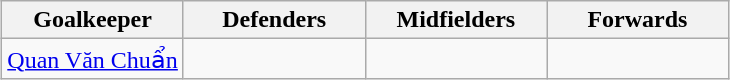<table class="wikitable" style="margin:auto;text-align:center">
<tr>
<th style="width:25%;">Goalkeeper</th>
<th style="width:25%;">Defenders</th>
<th style="width:25%;">Midfielders</th>
<th style="width:25%;">Forwards</th>
</tr>
<tr style="vertical-align:top;">
<td> <a href='#'>Quan Văn Chuẩn</a></td>
<td></td>
<td></td>
<td></td>
</tr>
</table>
